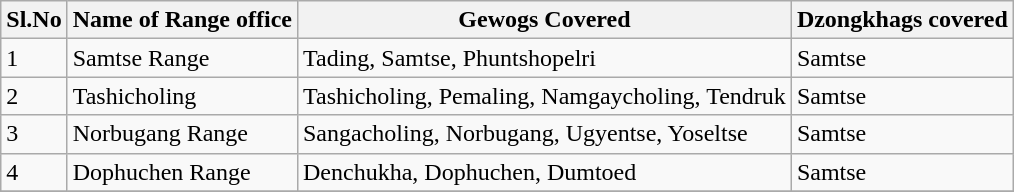<table class="wikitable">
<tr>
<th>Sl.No</th>
<th>Name of Range office</th>
<th>Gewogs Covered</th>
<th>Dzongkhags covered</th>
</tr>
<tr>
<td>1</td>
<td>Samtse Range</td>
<td>Tading, Samtse, Phuntshopelri</td>
<td>Samtse</td>
</tr>
<tr>
<td>2</td>
<td>Tashicholing</td>
<td>Tashicholing, Pemaling, Namgaycholing, Tendruk</td>
<td>Samtse</td>
</tr>
<tr>
<td>3</td>
<td>Norbugang Range</td>
<td>Sangacholing, Norbugang, Ugyentse, Yoseltse</td>
<td>Samtse</td>
</tr>
<tr>
<td>4</td>
<td>Dophuchen Range</td>
<td>Denchukha, Dophuchen, Dumtoed</td>
<td>Samtse</td>
</tr>
<tr>
</tr>
</table>
